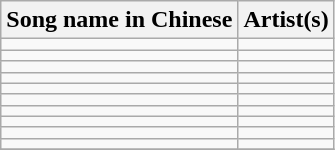<table class="wikitable">
<tr>
<th>Song name in Chinese</th>
<th>Artist(s)</th>
</tr>
<tr>
<td></td>
<td></td>
</tr>
<tr>
<td></td>
<td></td>
</tr>
<tr>
<td></td>
<td></td>
</tr>
<tr>
<td></td>
<td></td>
</tr>
<tr>
<td></td>
<td></td>
</tr>
<tr>
<td></td>
<td></td>
</tr>
<tr>
<td></td>
<td></td>
</tr>
<tr>
<td></td>
<td></td>
</tr>
<tr>
<td></td>
<td></td>
</tr>
<tr>
<td></td>
<td></td>
</tr>
<tr>
</tr>
</table>
